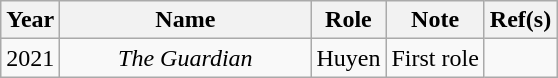<table class="wikitable plainrowheaders" style="text-align:center; table-layout:fixed; margin-right:0">
<tr>
<th>Year</th>
<th style="width:10em;">Name</th>
<th>Role</th>
<th>Note</th>
<th>Ref(s)</th>
</tr>
<tr>
<td>2021</td>
<td><em>The Guardian</em></td>
<td>Huyen</td>
<td>First role</td>
<td></td>
</tr>
</table>
